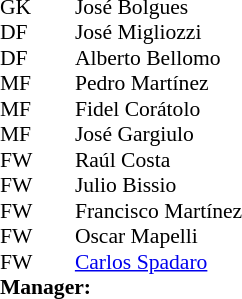<table style="font-size:90%; margin:0.2em auto;" cellspacing="0" cellpadding="0">
<tr>
<th width="25"></th>
<th width="25"></th>
</tr>
<tr>
<td>GK</td>
<td></td>
<td>José Bolgues</td>
</tr>
<tr>
<td>DF</td>
<td></td>
<td>José Migliozzi</td>
</tr>
<tr>
<td>DF</td>
<td></td>
<td>Alberto Bellomo</td>
</tr>
<tr>
<td>MF</td>
<td></td>
<td>Pedro Martínez</td>
</tr>
<tr>
<td>MF</td>
<td></td>
<td>Fidel Corátolo</td>
</tr>
<tr>
<td>MF</td>
<td></td>
<td>José Gargiulo</td>
</tr>
<tr>
<td>FW</td>
<td></td>
<td>Raúl Costa</td>
</tr>
<tr>
<td>FW</td>
<td></td>
<td>Julio Bissio</td>
</tr>
<tr>
<td>FW</td>
<td></td>
<td>Francisco Martínez</td>
</tr>
<tr>
<td>FW</td>
<td></td>
<td>Oscar Mapelli</td>
</tr>
<tr>
<td>FW</td>
<td></td>
<td><a href='#'>Carlos Spadaro</a></td>
</tr>
<tr>
<td colspan=3><strong>Manager:</strong></td>
</tr>
</table>
